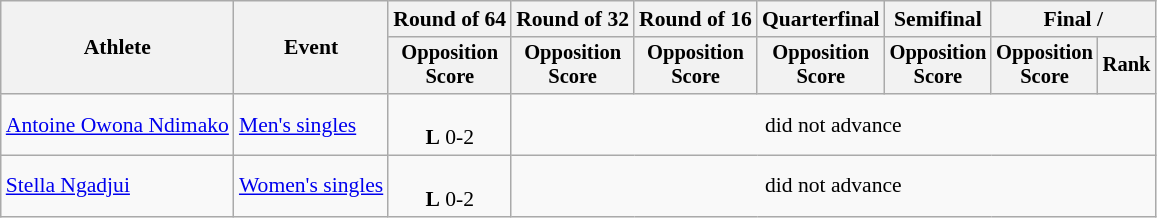<table class=wikitable style="font-size:90%">
<tr>
<th rowspan=2>Athlete</th>
<th rowspan=2>Event</th>
<th>Round of 64</th>
<th>Round of 32</th>
<th>Round of 16</th>
<th>Quarterfinal</th>
<th>Semifinal</th>
<th colspan=2>Final / </th>
</tr>
<tr style="font-size:95%">
<th>Opposition<br>Score</th>
<th>Opposition<br>Score</th>
<th>Opposition<br>Score</th>
<th>Opposition<br>Score</th>
<th>Opposition<br>Score</th>
<th>Opposition<br>Score</th>
<th>Rank</th>
</tr>
<tr align=center>
<td align=left><a href='#'>Antoine Owona Ndimako</a></td>
<td align=left><a href='#'>Men's singles</a></td>
<td><br> <strong>L</strong> 0-2</td>
<td Colspan=6>did not advance</td>
</tr>
<tr align=center>
<td align=left><a href='#'>Stella Ngadjui</a></td>
<td align=left><a href='#'>Women's singles</a></td>
<td><br> <strong>L</strong> 0-2</td>
<td Colspan=6>did not advance</td>
</tr>
</table>
